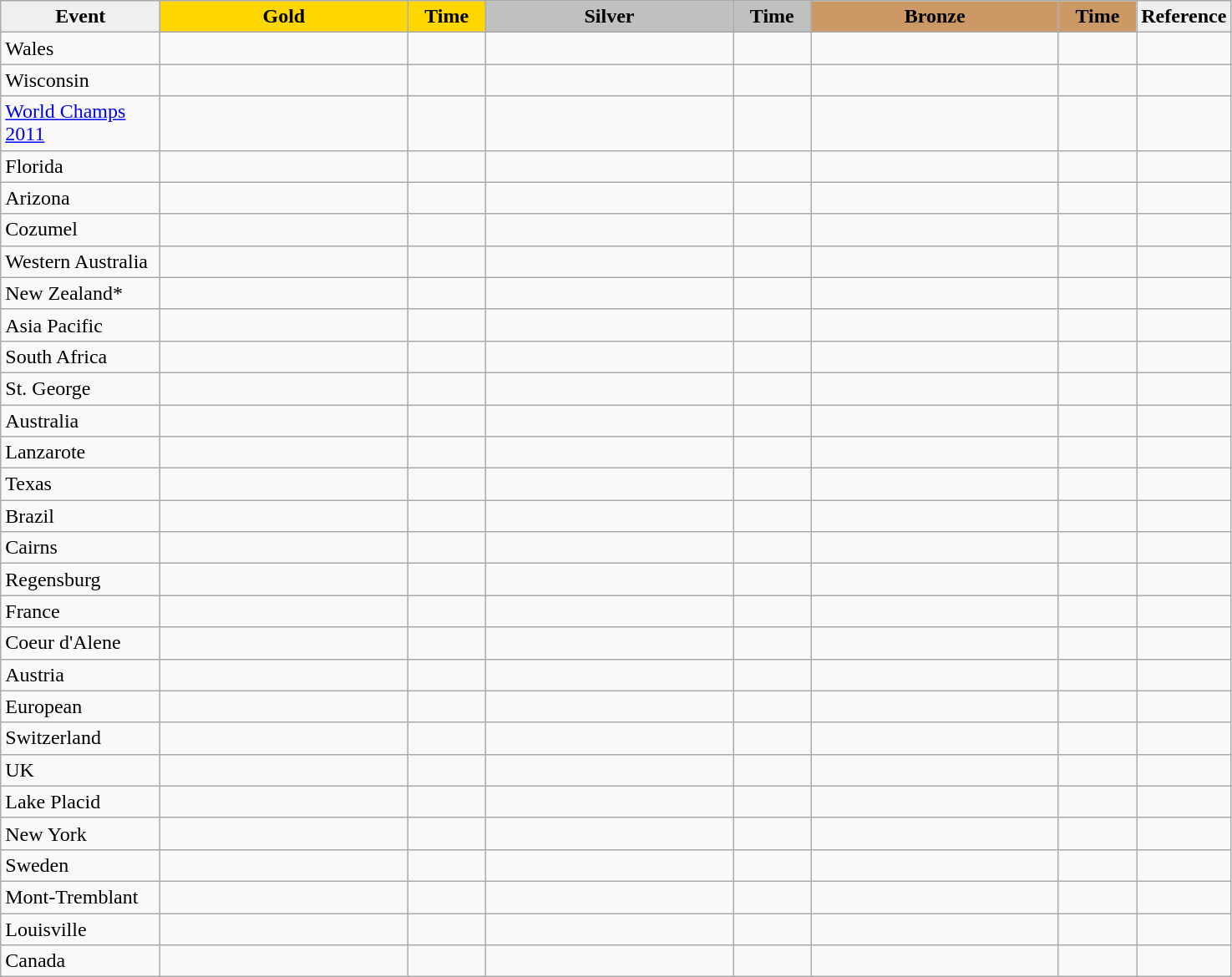<table class="wikitable sortable">
<tr align="center">
<td width="120" bgcolor="efefef"><strong>Event</strong></td>
<td width="190" bgcolor="gold"><strong>Gold</strong></td>
<td width="55" bgcolor="gold"><strong>Time</strong></td>
<td width="190" bgcolor="silver"><strong>Silver</strong></td>
<td width="55" bgcolor="silver"><strong>Time</strong></td>
<td width="190" bgcolor="cc9966"><strong>Bronze</strong></td>
<td width="55" bgcolor="cc9966"><strong>Time</strong></td>
<td class="unsortable" bgcolor="efefef"><strong>Reference</strong></td>
</tr>
<tr>
<td>Wales</td>
<td></td>
<td></td>
<td></td>
<td></td>
<td></td>
<td></td>
<td></td>
</tr>
<tr>
<td>Wisconsin</td>
<td></td>
<td></td>
<td></td>
<td></td>
<td></td>
<td></td>
<td></td>
</tr>
<tr>
<td><a href='#'>World Champs 2011</a></td>
<td></td>
<td></td>
<td></td>
<td></td>
<td></td>
<td></td>
<td></td>
</tr>
<tr>
<td>Florida</td>
<td></td>
<td></td>
<td></td>
<td></td>
<td></td>
<td></td>
<td></td>
</tr>
<tr>
<td>Arizona</td>
<td></td>
<td></td>
<td></td>
<td></td>
<td></td>
<td></td>
<td></td>
</tr>
<tr>
<td>Cozumel</td>
<td></td>
<td></td>
<td></td>
<td></td>
<td></td>
<td></td>
<td></td>
</tr>
<tr>
<td>Western Australia</td>
<td></td>
<td></td>
<td></td>
<td></td>
<td></td>
<td></td>
<td></td>
</tr>
<tr>
<td>New Zealand*</td>
<td></td>
<td></td>
<td></td>
<td></td>
<td></td>
<td></td>
<td></td>
</tr>
<tr>
<td>Asia Pacific</td>
<td></td>
<td></td>
<td></td>
<td></td>
<td></td>
<td></td>
<td></td>
</tr>
<tr>
<td>South Africa</td>
<td></td>
<td></td>
<td></td>
<td></td>
<td></td>
<td></td>
<td></td>
</tr>
<tr>
<td>St. George</td>
<td></td>
<td></td>
<td></td>
<td></td>
<td></td>
<td></td>
<td></td>
</tr>
<tr>
<td>Australia</td>
<td></td>
<td></td>
<td></td>
<td></td>
<td></td>
<td></td>
<td></td>
</tr>
<tr>
<td>Lanzarote</td>
<td></td>
<td></td>
<td></td>
<td></td>
<td></td>
<td></td>
<td></td>
</tr>
<tr>
<td>Texas</td>
<td></td>
<td></td>
<td></td>
<td></td>
<td></td>
<td></td>
<td></td>
</tr>
<tr>
<td>Brazil</td>
<td></td>
<td></td>
<td></td>
<td></td>
<td></td>
<td></td>
<td></td>
</tr>
<tr>
<td>Cairns</td>
<td></td>
<td></td>
<td></td>
<td></td>
<td></td>
<td></td>
<td></td>
</tr>
<tr>
<td>Regensburg</td>
<td></td>
<td></td>
<td></td>
<td></td>
<td></td>
<td></td>
<td></td>
</tr>
<tr>
<td>France</td>
<td></td>
<td></td>
<td></td>
<td></td>
<td></td>
<td></td>
<td></td>
</tr>
<tr>
<td>Coeur d'Alene</td>
<td></td>
<td></td>
<td></td>
<td></td>
<td></td>
<td></td>
<td></td>
</tr>
<tr>
<td>Austria</td>
<td></td>
<td></td>
<td></td>
<td></td>
<td></td>
<td></td>
<td></td>
</tr>
<tr>
<td>European</td>
<td></td>
<td></td>
<td></td>
<td></td>
<td></td>
<td></td>
<td></td>
</tr>
<tr>
<td>Switzerland</td>
<td></td>
<td></td>
<td></td>
<td></td>
<td></td>
<td></td>
<td></td>
</tr>
<tr>
<td>UK</td>
<td></td>
<td></td>
<td></td>
<td></td>
<td></td>
<td></td>
<td></td>
</tr>
<tr>
<td>Lake Placid</td>
<td></td>
<td></td>
<td></td>
<td></td>
<td></td>
<td></td>
<td></td>
</tr>
<tr>
<td>New York</td>
<td></td>
<td></td>
<td></td>
<td></td>
<td></td>
<td></td>
<td></td>
</tr>
<tr>
<td>Sweden</td>
<td></td>
<td></td>
<td></td>
<td></td>
<td></td>
<td></td>
<td></td>
</tr>
<tr>
<td>Mont-Tremblant</td>
<td></td>
<td></td>
<td></td>
<td></td>
<td></td>
<td></td>
<td></td>
</tr>
<tr>
<td>Louisville</td>
<td></td>
<td></td>
<td></td>
<td></td>
<td></td>
<td></td>
<td></td>
</tr>
<tr>
<td>Canada</td>
<td></td>
<td></td>
<td></td>
<td></td>
<td></td>
<td></td>
<td></td>
</tr>
</table>
